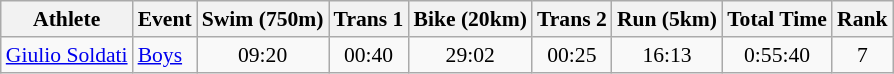<table class="wikitable" style="font-size:90%;">
<tr>
<th>Athlete</th>
<th>Event</th>
<th>Swim (750m)</th>
<th>Trans 1</th>
<th>Bike (20km)</th>
<th>Trans 2</th>
<th>Run (5km)</th>
<th>Total Time</th>
<th>Rank</th>
</tr>
<tr align=center>
<td align=left><a href='#'>Giulio Soldati</a></td>
<td align=left><a href='#'>Boys</a></td>
<td>09:20</td>
<td>00:40</td>
<td>29:02</td>
<td>00:25</td>
<td>16:13</td>
<td>0:55:40</td>
<td>7</td>
</tr>
</table>
